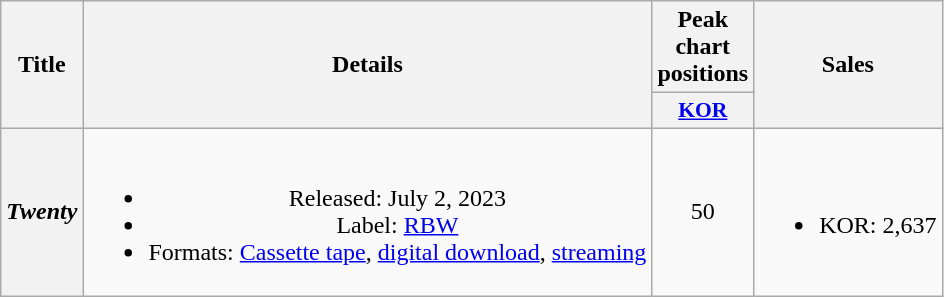<table class="wikitable plainrowheaders" style="text-align:center">
<tr>
<th scope="col" rowspan="2">Title</th>
<th scope="col" rowspan="2">Details</th>
<th scope="col">Peak chart positions</th>
<th scope="col" rowspan="2">Sales</th>
</tr>
<tr>
<th style="font-size:90%; width:2.5em"><a href='#'>KOR</a><br></th>
</tr>
<tr>
<th scope="row"><em>Twenty</em></th>
<td><br><ul><li>Released: July 2, 2023</li><li>Label: <a href='#'>RBW</a></li><li>Formats: <a href='#'>Cassette tape</a>, <a href='#'>digital download</a>, <a href='#'>streaming</a></li></ul></td>
<td>50</td>
<td><br><ul><li>KOR: 2,637</li></ul></td>
</tr>
</table>
